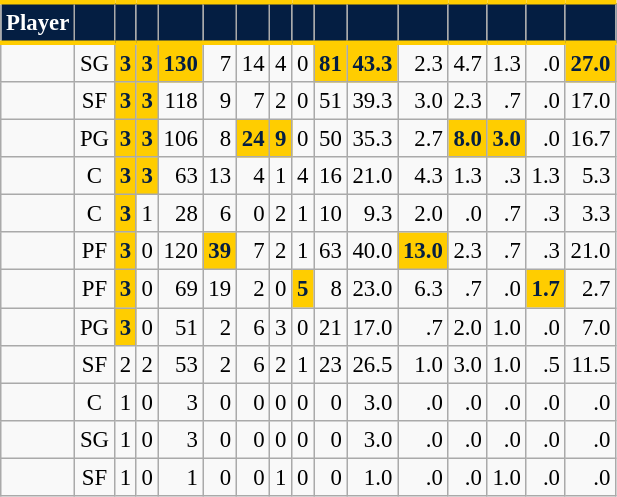<table class="wikitable sortable" style="font-size: 95%; text-align:right;">
<tr>
<th style="background:#041E42; color:#FFFFFF; border-top:#FFCD00 3px solid; border-bottom:#FFCD00 3px solid;">Player</th>
<th style="background:#041E42; color:#FFFFFF; border-top:#FFCD00 3px solid; border-bottom:#FFCD00 3px solid;"></th>
<th style="background:#041E42; color:#FFFFFF; border-top:#FFCD00 3px solid; border-bottom:#FFCD00 3px solid;"></th>
<th style="background:#041E42; color:#FFFFFF; border-top:#FFCD00 3px solid; border-bottom:#FFCD00 3px solid;"></th>
<th style="background:#041E42; color:#FFFFFF; border-top:#FFCD00 3px solid; border-bottom:#FFCD00 3px solid;"></th>
<th style="background:#041E42; color:#FFFFFF; border-top:#FFCD00 3px solid; border-bottom:#FFCD00 3px solid;"></th>
<th style="background:#041E42; color:#FFFFFF; border-top:#FFCD00 3px solid; border-bottom:#FFCD00 3px solid;"></th>
<th style="background:#041E42; color:#FFFFFF; border-top:#FFCD00 3px solid; border-bottom:#FFCD00 3px solid;"></th>
<th style="background:#041E42; color:#FFFFFF; border-top:#FFCD00 3px solid; border-bottom:#FFCD00 3px solid;"></th>
<th style="background:#041E42; color:#FFFFFF; border-top:#FFCD00 3px solid; border-bottom:#FFCD00 3px solid;"></th>
<th style="background:#041E42; color:#FFFFFF; border-top:#FFCD00 3px solid; border-bottom:#FFCD00 3px solid;"></th>
<th style="background:#041E42; color:#FFFFFF; border-top:#FFCD00 3px solid; border-bottom:#FFCD00 3px solid;"></th>
<th style="background:#041E42; color:#FFFFFF; border-top:#FFCD00 3px solid; border-bottom:#FFCD00 3px solid;"></th>
<th style="background:#041E42; color:#FFFFFF; border-top:#FFCD00 3px solid; border-bottom:#FFCD00 3px solid;"></th>
<th style="background:#041E42; color:#FFFFFF; border-top:#FFCD00 3px solid; border-bottom:#FFCD00 3px solid;"></th>
<th style="background:#041E42; color:#FFFFFF; border-top:#FFCD00 3px solid; border-bottom:#FFCD00 3px solid;"></th>
</tr>
<tr>
<td style="text-align:left;"></td>
<td style="text-align:center;">SG</td>
<td style="background:#FFCD00; color:#041E42;"><strong>3</strong></td>
<td style="background:#FFCD00; color:#041E42;"><strong>3</strong></td>
<td style="background:#FFCD00; color:#041E42;"><strong>130</strong></td>
<td>7</td>
<td>14</td>
<td>4</td>
<td>0</td>
<td style="background:#FFCD00; color:#041E42;"><strong>81</strong></td>
<td style="background:#FFCD00; color:#041E42;"><strong>43.3</strong></td>
<td>2.3</td>
<td>4.7</td>
<td>1.3</td>
<td>.0</td>
<td style="background:#FFCD00; color:#041E42;"><strong>27.0</strong></td>
</tr>
<tr>
<td style="text-align:left;"></td>
<td style="text-align:center;">SF</td>
<td style="background:#FFCD00; color:#041E42;"><strong>3</strong></td>
<td style="background:#FFCD00; color:#041E42;"><strong>3</strong></td>
<td>118</td>
<td>9</td>
<td>7</td>
<td>2</td>
<td>0</td>
<td>51</td>
<td>39.3</td>
<td>3.0</td>
<td>2.3</td>
<td>.7</td>
<td>.0</td>
<td>17.0</td>
</tr>
<tr>
<td style="text-align:left;"></td>
<td style="text-align:center;">PG</td>
<td style="background:#FFCD00; color:#041E42;"><strong>3</strong></td>
<td style="background:#FFCD00; color:#041E42;"><strong>3</strong></td>
<td>106</td>
<td>8</td>
<td style="background:#FFCD00; color:#041E42;"><strong>24</strong></td>
<td style="background:#FFCD00; color:#041E42;"><strong>9</strong></td>
<td>0</td>
<td>50</td>
<td>35.3</td>
<td>2.7</td>
<td style="background:#FFCD00; color:#041E42;"><strong>8.0</strong></td>
<td style="background:#FFCD00; color:#041E42;"><strong>3.0</strong></td>
<td>.0</td>
<td>16.7</td>
</tr>
<tr>
<td style="text-align:left;"></td>
<td style="text-align:center;">C</td>
<td style="background:#FFCD00; color:#041E42;"><strong>3</strong></td>
<td style="background:#FFCD00; color:#041E42;"><strong>3</strong></td>
<td>63</td>
<td>13</td>
<td>4</td>
<td>1</td>
<td>4</td>
<td>16</td>
<td>21.0</td>
<td>4.3</td>
<td>1.3</td>
<td>.3</td>
<td>1.3</td>
<td>5.3</td>
</tr>
<tr>
<td style="text-align:left;"></td>
<td style="text-align:center;">C</td>
<td style="background:#FFCD00; color:#041E42;"><strong>3</strong></td>
<td>1</td>
<td>28</td>
<td>6</td>
<td>0</td>
<td>2</td>
<td>1</td>
<td>10</td>
<td>9.3</td>
<td>2.0</td>
<td>.0</td>
<td>.7</td>
<td>.3</td>
<td>3.3</td>
</tr>
<tr>
<td style="text-align:left;"></td>
<td style="text-align:center;">PF</td>
<td style="background:#FFCD00; color:#041E42;"><strong>3</strong></td>
<td>0</td>
<td>120</td>
<td style="background:#FFCD00; color:#041E42;"><strong>39</strong></td>
<td>7</td>
<td>2</td>
<td>1</td>
<td>63</td>
<td>40.0</td>
<td style="background:#FFCD00; color:#041E42;"><strong>13.0</strong></td>
<td>2.3</td>
<td>.7</td>
<td>.3</td>
<td>21.0</td>
</tr>
<tr>
<td style="text-align:left;"></td>
<td style="text-align:center;">PF</td>
<td style="background:#FFCD00; color:#041E42;"><strong>3</strong></td>
<td>0</td>
<td>69</td>
<td>19</td>
<td>2</td>
<td>0</td>
<td style="background:#FFCD00; color:#041E42;"><strong>5</strong></td>
<td>8</td>
<td>23.0</td>
<td>6.3</td>
<td>.7</td>
<td>.0</td>
<td style="background:#FFCD00; color:#041E42;"><strong>1.7</strong></td>
<td>2.7</td>
</tr>
<tr>
<td style="text-align:left;"></td>
<td style="text-align:center;">PG</td>
<td style="background:#FFCD00; color:#041E42;"><strong>3</strong></td>
<td>0</td>
<td>51</td>
<td>2</td>
<td>6</td>
<td>3</td>
<td>0</td>
<td>21</td>
<td>17.0</td>
<td>.7</td>
<td>2.0</td>
<td>1.0</td>
<td>.0</td>
<td>7.0</td>
</tr>
<tr>
<td style="text-align:left;"></td>
<td style="text-align:center;">SF</td>
<td>2</td>
<td>2</td>
<td>53</td>
<td>2</td>
<td>6</td>
<td>2</td>
<td>1</td>
<td>23</td>
<td>26.5</td>
<td>1.0</td>
<td>3.0</td>
<td>1.0</td>
<td>.5</td>
<td>11.5</td>
</tr>
<tr>
<td style="text-align:left;"></td>
<td style="text-align:center;">C</td>
<td>1</td>
<td>0</td>
<td>3</td>
<td>0</td>
<td>0</td>
<td>0</td>
<td>0</td>
<td>0</td>
<td>3.0</td>
<td>.0</td>
<td>.0</td>
<td>.0</td>
<td>.0</td>
<td>.0</td>
</tr>
<tr>
<td style="text-align:left;"></td>
<td style="text-align:center;">SG</td>
<td>1</td>
<td>0</td>
<td>3</td>
<td>0</td>
<td>0</td>
<td>0</td>
<td>0</td>
<td>0</td>
<td>3.0</td>
<td>.0</td>
<td>.0</td>
<td>.0</td>
<td>.0</td>
<td>.0</td>
</tr>
<tr>
<td style="text-align:left;"></td>
<td style="text-align:center;">SF</td>
<td>1</td>
<td>0</td>
<td>1</td>
<td>0</td>
<td>0</td>
<td>1</td>
<td>0</td>
<td>0</td>
<td>1.0</td>
<td>.0</td>
<td>.0</td>
<td>1.0</td>
<td>.0</td>
<td>.0</td>
</tr>
</table>
